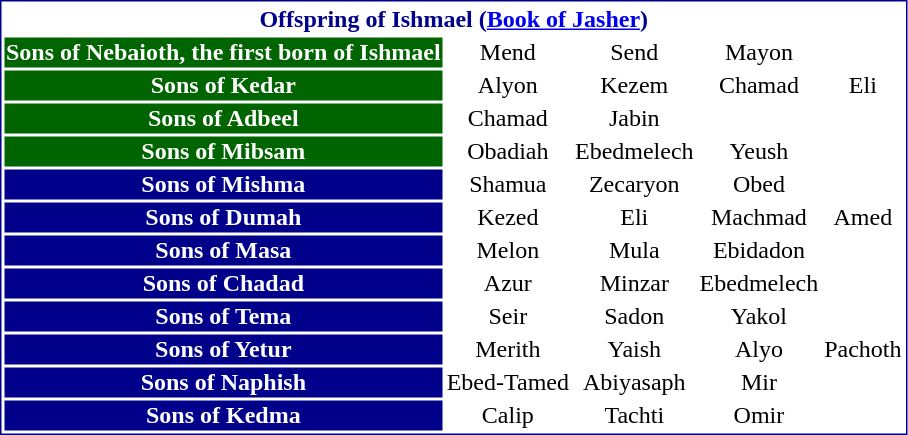<table style="border: darkblue 1px solid;text-align:center;">
<tr>
<td colspan=100 style="background:white;color:darkblue;" align=center><strong>Offspring of Ishmael (<a href='#'>Book of Jasher</a>)</strong></td>
</tr>
<tr>
<td colspan=10 style="background:darkgreen;color:white;" align=center><strong>Sons of Nebaioth, the first born of Ishmael</strong></td>
<td>Mend</td>
<td>Send</td>
<td>Mayon</td>
</tr>
<tr>
<td colspan=10 style="background:darkgreen;color:white;" align=center><strong>Sons of Kedar</strong></td>
<td>Alyon</td>
<td>Kezem</td>
<td>Chamad</td>
<td>Eli</td>
</tr>
<tr>
<td colspan=10 style="background:darkgreen;color:white;" align=center><strong>Sons of Adbeel</strong></td>
<td>Chamad</td>
<td>Jabin</td>
</tr>
<tr>
<td colspan=10 style="background:darkgreen;color:white;" align=center><strong>Sons of Mibsam</strong></td>
<td>Obadiah</td>
<td>Ebedmelech</td>
<td>Yeush</td>
</tr>
<tr>
<td colspan=10 style="background:darkblue;color:white;" align=center><strong>Sons of Mishma</strong></td>
<td>Shamua</td>
<td>Zecaryon</td>
<td>Obed</td>
</tr>
<tr>
<td colspan=10 style="background:darkblue;color:white;" align=center><strong>Sons of Dumah</strong></td>
<td>Kezed</td>
<td>Eli</td>
<td>Machmad</td>
<td>Amed</td>
</tr>
<tr>
<td colspan=10 style="background:darkblue;color:white;" align=center><strong>Sons of Masa</strong></td>
<td>Melon</td>
<td>Mula</td>
<td>Ebidadon</td>
</tr>
<tr>
<td colspan=10 style="background:darkblue;color:white;" align=center><strong>Sons of Chadad</strong></td>
<td>Azur</td>
<td>Minzar</td>
<td>Ebedmelech</td>
</tr>
<tr>
<td colspan=10 style="background:darkblue;color:white;" align=center><strong>Sons of Tema</strong></td>
<td>Seir</td>
<td>Sadon</td>
<td>Yakol</td>
</tr>
<tr>
<td colspan=10 style="background:darkblue;color:white;" align=center><strong>Sons of Yetur</strong></td>
<td>Merith</td>
<td>Yaish</td>
<td>Alyo</td>
<td>Pachoth</td>
</tr>
<tr>
<td colspan=10 style="background:darkblue;color:white;" align=center><strong>Sons of Naphish</strong></td>
<td>Ebed-Tamed</td>
<td>Abiyasaph</td>
<td>Mir</td>
</tr>
<tr>
<td colspan=10 style="background:darkblue;color:white;" align=center><strong>Sons of Kedma</strong></td>
<td>Calip</td>
<td>Tachti</td>
<td>Omir</td>
</tr>
</table>
